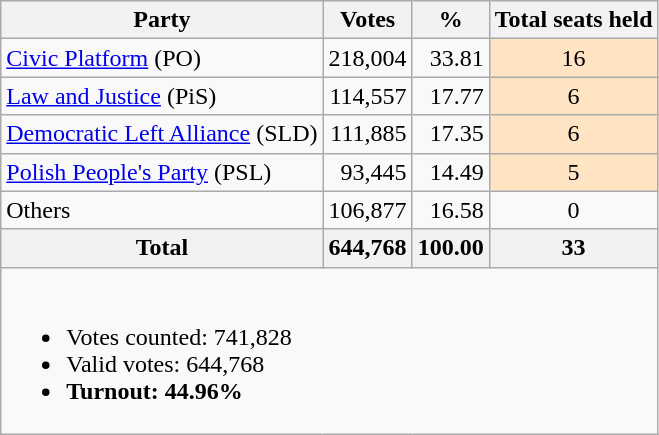<table class="wikitable">
<tr>
<th rowspan=1>Party</th>
<th rowspan=1>Votes</th>
<th rowspan=1>%</th>
<th colspan=1>Total seats held</th>
</tr>
<tr align=center>
<td align=left><a href='#'>Civic Platform</a> (PO)</td>
<td align=right>218,004</td>
<td align=right>33.81</td>
<td bgcolor=#FFE4C4>16</td>
</tr>
<tr align=center>
<td align=left><a href='#'>Law and Justice</a> (PiS)</td>
<td align=right>114,557</td>
<td align=right>17.77</td>
<td bgcolor=#FFE4C4>6</td>
</tr>
<tr align=center>
<td align=left><a href='#'>Democratic Left Alliance</a> (SLD)</td>
<td align=right>111,885</td>
<td align=right>17.35</td>
<td bgcolor=#FFE4C4>6</td>
</tr>
<tr align=center>
<td align=left><a href='#'>Polish People's Party</a> (PSL)</td>
<td align=right>93,445</td>
<td align=right>14.49</td>
<td bgcolor=#FFE4C4>5</td>
</tr>
<tr align=center>
<td align=left>Others</td>
<td align=right>106,877</td>
<td align=right>16.58</td>
<td>0</td>
</tr>
<tr>
<th>Total</th>
<th>644,768</th>
<th>100.00</th>
<th>33</th>
</tr>
<tr>
<td colspan=4><br><ul><li>Votes counted: 741,828</li><li>Valid votes: 644,768</li><li><strong>Turnout: 44.96%</strong></li></ul></td>
</tr>
</table>
